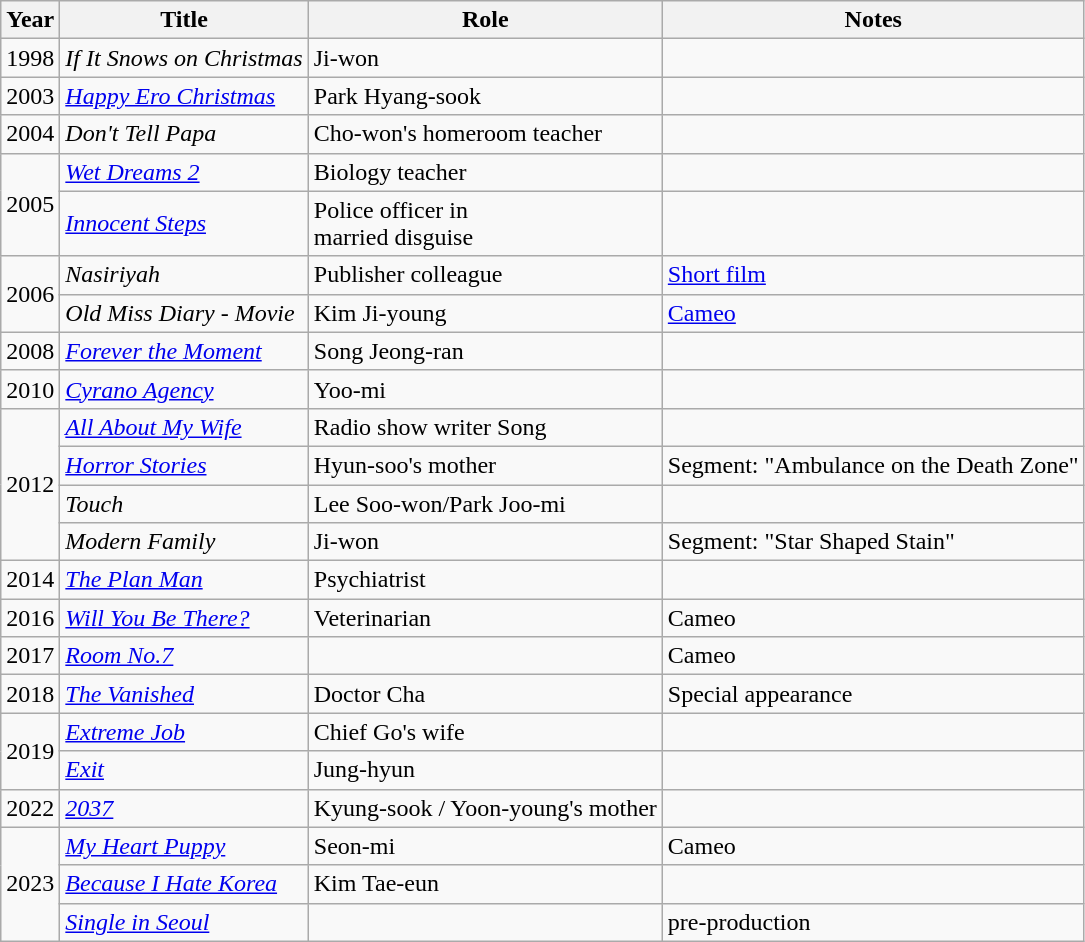<table class="wikitable sortable">
<tr>
<th>Year</th>
<th>Title</th>
<th>Role</th>
<th class="unsortable">Notes</th>
</tr>
<tr>
<td>1998</td>
<td><em>If It Snows on Christmas</em></td>
<td>Ji-won</td>
<td></td>
</tr>
<tr>
<td>2003</td>
<td><em><a href='#'>Happy Ero Christmas</a></em></td>
<td>Park Hyang-sook</td>
<td></td>
</tr>
<tr>
<td>2004</td>
<td><em>Don't Tell Papa</em></td>
<td>Cho-won's homeroom teacher</td>
<td></td>
</tr>
<tr>
<td rowspan=2>2005</td>
<td><em><a href='#'>Wet Dreams 2</a></em></td>
<td>Biology teacher</td>
<td></td>
</tr>
<tr>
<td><em><a href='#'>Innocent Steps</a></em></td>
<td>Police officer in <br> married disguise</td>
<td></td>
</tr>
<tr>
<td rowspan=2>2006</td>
<td><em>Nasiriyah</em></td>
<td>Publisher colleague</td>
<td><a href='#'>Short film</a></td>
</tr>
<tr>
<td><em>Old Miss Diary - Movie</em></td>
<td>Kim Ji-young</td>
<td><a href='#'>Cameo</a></td>
</tr>
<tr>
<td>2008</td>
<td><em><a href='#'>Forever the Moment</a></em></td>
<td>Song Jeong-ran</td>
<td></td>
</tr>
<tr>
<td>2010</td>
<td><em><a href='#'>Cyrano Agency</a></em></td>
<td>Yoo-mi</td>
<td></td>
</tr>
<tr>
<td rowspan=4>2012</td>
<td><em><a href='#'>All About My Wife</a></em></td>
<td>Radio show writer Song</td>
<td></td>
</tr>
<tr>
<td><em><a href='#'>Horror Stories</a></em></td>
<td>Hyun-soo's mother</td>
<td>Segment: "Ambulance on the Death Zone"</td>
</tr>
<tr>
<td><em>Touch</em></td>
<td>Lee Soo-won/Park Joo-mi</td>
<td></td>
</tr>
<tr>
<td><em>Modern Family</em></td>
<td>Ji-won</td>
<td>Segment: "Star Shaped Stain"</td>
</tr>
<tr>
<td>2014</td>
<td><em><a href='#'>The Plan Man</a></em></td>
<td>Psychiatrist</td>
<td></td>
</tr>
<tr>
<td>2016</td>
<td><em><a href='#'>Will You Be There?</a></em></td>
<td>Veterinarian</td>
<td>Cameo</td>
</tr>
<tr>
<td>2017</td>
<td><em><a href='#'>Room No.7</a></em></td>
<td></td>
<td>Cameo</td>
</tr>
<tr>
<td>2018</td>
<td><em><a href='#'>The Vanished</a></em></td>
<td>Doctor Cha</td>
<td>Special appearance</td>
</tr>
<tr>
<td rowspan=2>2019</td>
<td><em><a href='#'>Extreme Job</a></em></td>
<td>Chief Go's wife</td>
<td></td>
</tr>
<tr>
<td><em><a href='#'>Exit</a></em></td>
<td>Jung-hyun</td>
<td></td>
</tr>
<tr>
<td>2022</td>
<td><em><a href='#'>2037</a></em></td>
<td>Kyung-sook / Yoon-young's mother</td>
<td></td>
</tr>
<tr>
<td rowspan="3">2023</td>
<td><em><a href='#'>My Heart Puppy</a></em></td>
<td>Seon-mi</td>
<td>Cameo</td>
</tr>
<tr>
<td><em><a href='#'>Because I Hate Korea</a></em></td>
<td>Kim Tae-eun</td>
<td></td>
</tr>
<tr>
<td><em><a href='#'>Single in Seoul</a></em></td>
<td></td>
<td>pre-production</td>
</tr>
</table>
